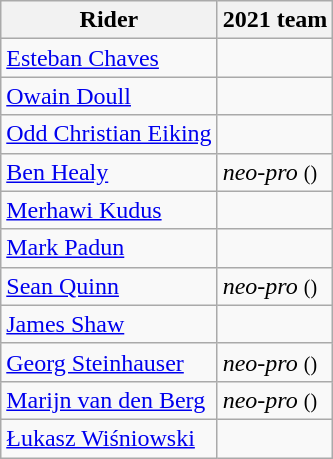<table class="wikitable">
<tr>
<th>Rider</th>
<th>2021 team</th>
</tr>
<tr>
<td><a href='#'>Esteban Chaves</a></td>
<td></td>
</tr>
<tr>
<td><a href='#'>Owain Doull</a></td>
<td></td>
</tr>
<tr>
<td><a href='#'>Odd Christian Eiking</a></td>
<td></td>
</tr>
<tr>
<td><a href='#'>Ben Healy</a></td>
<td><em>neo-pro</em> <small>()</small></td>
</tr>
<tr>
<td><a href='#'>Merhawi Kudus</a></td>
<td></td>
</tr>
<tr>
<td><a href='#'>Mark Padun</a></td>
<td></td>
</tr>
<tr>
<td><a href='#'>Sean Quinn</a></td>
<td><em>neo-pro</em> <small>()</small></td>
</tr>
<tr>
<td><a href='#'>James Shaw</a></td>
<td></td>
</tr>
<tr>
<td><a href='#'>Georg Steinhauser</a></td>
<td><em>neo-pro</em> <small>()</small></td>
</tr>
<tr>
<td><a href='#'>Marijn van den Berg</a></td>
<td><em>neo-pro</em> <small>()</small></td>
</tr>
<tr>
<td><a href='#'>Łukasz Wiśniowski</a></td>
<td></td>
</tr>
</table>
